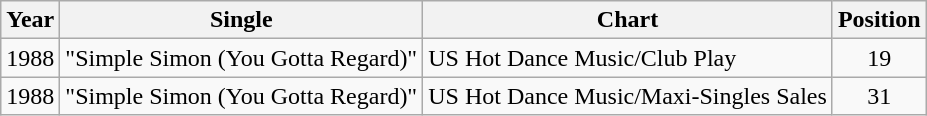<table class="wikitable">
<tr>
<th>Year</th>
<th>Single</th>
<th>Chart</th>
<th>Position</th>
</tr>
<tr>
<td>1988</td>
<td>"Simple Simon (You Gotta Regard)"</td>
<td>US Hot Dance Music/Club Play</td>
<td align=center>19</td>
</tr>
<tr>
<td>1988</td>
<td>"Simple Simon (You Gotta Regard)"</td>
<td>US Hot Dance Music/Maxi-Singles Sales</td>
<td align=center>31</td>
</tr>
</table>
